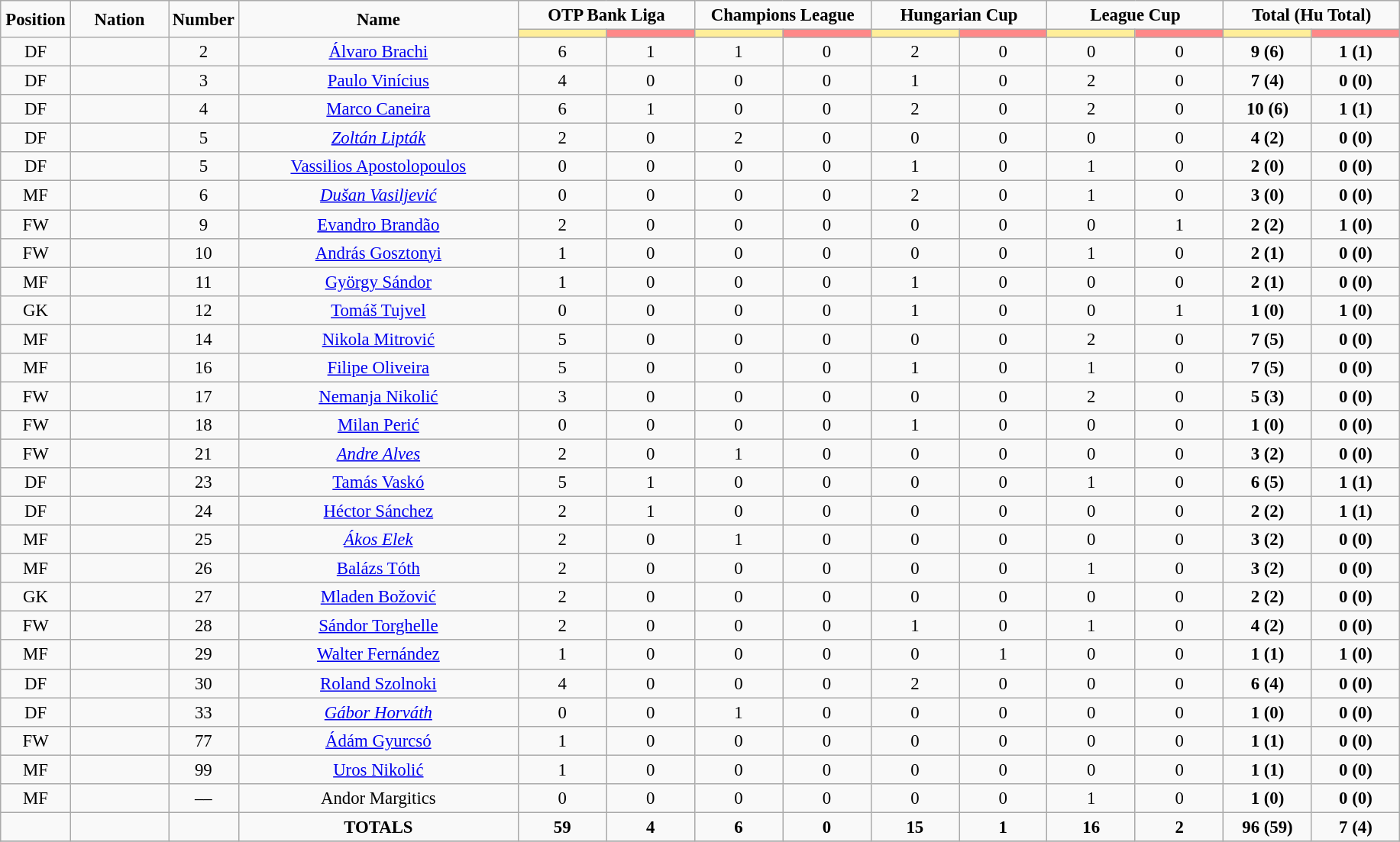<table class="wikitable" style="font-size: 95%; text-align: center;">
<tr>
<td rowspan="2" width="5%" align="center"><strong>Position</strong></td>
<td rowspan="2" width="7%" align="center"><strong>Nation</strong></td>
<td rowspan="2" width="5%" align="center"><strong>Number</strong></td>
<td rowspan="2" width="20%" align="center"><strong>Name</strong></td>
<td colspan="2" align="center"><strong>OTP Bank Liga</strong></td>
<td colspan="2" align="center"><strong>Champions League</strong></td>
<td colspan="2" align="center"><strong>Hungarian Cup</strong></td>
<td colspan="2" align="center"><strong>League Cup</strong></td>
<td colspan="2" align="center"><strong>Total (Hu Total)</strong></td>
</tr>
<tr>
<th width=60 style="background: #FFEE99"></th>
<th width=60 style="background: #FF8888"></th>
<th width=60 style="background: #FFEE99"></th>
<th width=60 style="background: #FF8888"></th>
<th width=60 style="background: #FFEE99"></th>
<th width=60 style="background: #FF8888"></th>
<th width=60 style="background: #FFEE99"></th>
<th width=60 style="background: #FF8888"></th>
<th width=60 style="background: #FFEE99"></th>
<th width=60 style="background: #FF8888"></th>
</tr>
<tr>
<td>DF</td>
<td></td>
<td>2</td>
<td><a href='#'>Álvaro Brachi</a></td>
<td>6</td>
<td>1</td>
<td>1</td>
<td>0</td>
<td>2</td>
<td>0</td>
<td>0</td>
<td>0</td>
<td><strong>9 (6)</strong></td>
<td><strong>1 (1)</strong></td>
</tr>
<tr>
<td>DF</td>
<td></td>
<td>3</td>
<td><a href='#'>Paulo Vinícius</a></td>
<td>4</td>
<td>0</td>
<td>0</td>
<td>0</td>
<td>1</td>
<td>0</td>
<td>2</td>
<td>0</td>
<td><strong>7 (4)</strong></td>
<td><strong>0 (0)</strong></td>
</tr>
<tr>
<td>DF</td>
<td></td>
<td>4</td>
<td><a href='#'>Marco Caneira</a></td>
<td>6</td>
<td>1</td>
<td>0</td>
<td>0</td>
<td>2</td>
<td>0</td>
<td>2</td>
<td>0</td>
<td><strong>10 (6)</strong></td>
<td><strong>1 (1)</strong></td>
</tr>
<tr>
<td>DF</td>
<td></td>
<td>5</td>
<td><em><a href='#'>Zoltán Lipták</a></em></td>
<td>2</td>
<td>0</td>
<td>2</td>
<td>0</td>
<td>0</td>
<td>0</td>
<td>0</td>
<td>0</td>
<td><strong>4 (2)</strong></td>
<td><strong>0 (0)</strong></td>
</tr>
<tr>
<td>DF</td>
<td></td>
<td>5</td>
<td><a href='#'>Vassilios Apostolopoulos</a></td>
<td>0</td>
<td>0</td>
<td>0</td>
<td>0</td>
<td>1</td>
<td>0</td>
<td>1</td>
<td>0</td>
<td><strong>2 (0)</strong></td>
<td><strong>0 (0)</strong></td>
</tr>
<tr>
<td>MF</td>
<td></td>
<td>6</td>
<td><em><a href='#'>Dušan Vasiljević</a></em></td>
<td>0</td>
<td>0</td>
<td>0</td>
<td>0</td>
<td>2</td>
<td>0</td>
<td>1</td>
<td>0</td>
<td><strong>3 (0)</strong></td>
<td><strong>0 (0)</strong></td>
</tr>
<tr>
<td>FW</td>
<td></td>
<td>9</td>
<td><a href='#'>Evandro Brandão</a></td>
<td>2</td>
<td>0</td>
<td>0</td>
<td>0</td>
<td>0</td>
<td>0</td>
<td>0</td>
<td>1</td>
<td><strong>2 (2)</strong></td>
<td><strong>1 (0)</strong></td>
</tr>
<tr>
<td>FW</td>
<td></td>
<td>10</td>
<td><a href='#'>András Gosztonyi</a></td>
<td>1</td>
<td>0</td>
<td>0</td>
<td>0</td>
<td>0</td>
<td>0</td>
<td>1</td>
<td>0</td>
<td><strong>2 (1)</strong></td>
<td><strong>0 (0)</strong></td>
</tr>
<tr>
<td>MF</td>
<td></td>
<td>11</td>
<td><a href='#'>György Sándor</a></td>
<td>1</td>
<td>0</td>
<td>0</td>
<td>0</td>
<td>1</td>
<td>0</td>
<td>0</td>
<td>0</td>
<td><strong>2 (1)</strong></td>
<td><strong>0 (0)</strong></td>
</tr>
<tr>
<td>GK</td>
<td></td>
<td>12</td>
<td><a href='#'>Tomáš Tujvel</a></td>
<td>0</td>
<td>0</td>
<td>0</td>
<td>0</td>
<td>1</td>
<td>0</td>
<td>0</td>
<td>1</td>
<td><strong>1 (0)</strong></td>
<td><strong>1 (0)</strong></td>
</tr>
<tr>
<td>MF</td>
<td></td>
<td>14</td>
<td><a href='#'>Nikola Mitrović</a></td>
<td>5</td>
<td>0</td>
<td>0</td>
<td>0</td>
<td>0</td>
<td>0</td>
<td>2</td>
<td>0</td>
<td><strong>7 (5)</strong></td>
<td><strong>0 (0)</strong></td>
</tr>
<tr>
<td>MF</td>
<td></td>
<td>16</td>
<td><a href='#'>Filipe Oliveira</a></td>
<td>5</td>
<td>0</td>
<td>0</td>
<td>0</td>
<td>1</td>
<td>0</td>
<td>1</td>
<td>0</td>
<td><strong>7 (5)</strong></td>
<td><strong>0 (0)</strong></td>
</tr>
<tr>
<td>FW</td>
<td> </td>
<td>17</td>
<td><a href='#'>Nemanja Nikolić</a></td>
<td>3</td>
<td>0</td>
<td>0</td>
<td>0</td>
<td>0</td>
<td>0</td>
<td>2</td>
<td>0</td>
<td><strong>5 (3)</strong></td>
<td><strong>0 (0)</strong></td>
</tr>
<tr>
<td>FW</td>
<td></td>
<td>18</td>
<td><a href='#'>Milan Perić</a></td>
<td>0</td>
<td>0</td>
<td>0</td>
<td>0</td>
<td>1</td>
<td>0</td>
<td>0</td>
<td>0</td>
<td><strong>1 (0)</strong></td>
<td><strong>0 (0)</strong></td>
</tr>
<tr>
<td>FW</td>
<td></td>
<td>21</td>
<td><em><a href='#'>Andre Alves</a></em></td>
<td>2</td>
<td>0</td>
<td>1</td>
<td>0</td>
<td>0</td>
<td>0</td>
<td>0</td>
<td>0</td>
<td><strong>3 (2)</strong></td>
<td><strong>0 (0)</strong></td>
</tr>
<tr>
<td>DF</td>
<td></td>
<td>23</td>
<td><a href='#'>Tamás Vaskó</a></td>
<td>5</td>
<td>1</td>
<td>0</td>
<td>0</td>
<td>0</td>
<td>0</td>
<td>1</td>
<td>0</td>
<td><strong>6 (5)</strong></td>
<td><strong>1 (1)</strong></td>
</tr>
<tr>
<td>DF</td>
<td></td>
<td>24</td>
<td><a href='#'>Héctor Sánchez</a></td>
<td>2</td>
<td>1</td>
<td>0</td>
<td>0</td>
<td>0</td>
<td>0</td>
<td>0</td>
<td>0</td>
<td><strong>2 (2)</strong></td>
<td><strong>1 (1)</strong></td>
</tr>
<tr>
<td>MF</td>
<td></td>
<td>25</td>
<td><em><a href='#'>Ákos Elek</a></em></td>
<td>2</td>
<td>0</td>
<td>1</td>
<td>0</td>
<td>0</td>
<td>0</td>
<td>0</td>
<td>0</td>
<td><strong>3 (2)</strong></td>
<td><strong>0 (0)</strong></td>
</tr>
<tr>
<td>MF</td>
<td></td>
<td>26</td>
<td><a href='#'>Balázs Tóth</a></td>
<td>2</td>
<td>0</td>
<td>0</td>
<td>0</td>
<td>0</td>
<td>0</td>
<td>1</td>
<td>0</td>
<td><strong>3 (2)</strong></td>
<td><strong>0 (0)</strong></td>
</tr>
<tr>
<td>GK</td>
<td></td>
<td>27</td>
<td><a href='#'>Mladen Božović</a></td>
<td>2</td>
<td>0</td>
<td>0</td>
<td>0</td>
<td>0</td>
<td>0</td>
<td>0</td>
<td>0</td>
<td><strong>2 (2)</strong></td>
<td><strong>0 (0)</strong></td>
</tr>
<tr>
<td>FW</td>
<td></td>
<td>28</td>
<td><a href='#'>Sándor Torghelle</a></td>
<td>2</td>
<td>0</td>
<td>0</td>
<td>0</td>
<td>1</td>
<td>0</td>
<td>1</td>
<td>0</td>
<td><strong>4 (2)</strong></td>
<td><strong>0 (0)</strong></td>
</tr>
<tr>
<td>MF</td>
<td></td>
<td>29</td>
<td><a href='#'>Walter Fernández</a></td>
<td>1</td>
<td>0</td>
<td>0</td>
<td>0</td>
<td>0</td>
<td>1</td>
<td>0</td>
<td>0</td>
<td><strong>1 (1)</strong></td>
<td><strong>1 (0)</strong></td>
</tr>
<tr>
<td>DF</td>
<td></td>
<td>30</td>
<td><a href='#'>Roland Szolnoki</a></td>
<td>4</td>
<td>0</td>
<td>0</td>
<td>0</td>
<td>2</td>
<td>0</td>
<td>0</td>
<td>0</td>
<td><strong>6 (4)</strong></td>
<td><strong>0 (0)</strong></td>
</tr>
<tr>
<td>DF</td>
<td></td>
<td>33</td>
<td><em><a href='#'>Gábor Horváth</a></em></td>
<td>0</td>
<td>0</td>
<td>1</td>
<td>0</td>
<td>0</td>
<td>0</td>
<td>0</td>
<td>0</td>
<td><strong>1 (0)</strong></td>
<td><strong>0 (0)</strong></td>
</tr>
<tr>
<td>FW</td>
<td></td>
<td>77</td>
<td><a href='#'>Ádám Gyurcsó</a></td>
<td>1</td>
<td>0</td>
<td>0</td>
<td>0</td>
<td>0</td>
<td>0</td>
<td>0</td>
<td>0</td>
<td><strong>1 (1)</strong></td>
<td><strong>0 (0)</strong></td>
</tr>
<tr>
<td>MF</td>
<td></td>
<td>99</td>
<td><a href='#'>Uros Nikolić</a></td>
<td>1</td>
<td>0</td>
<td>0</td>
<td>0</td>
<td>0</td>
<td>0</td>
<td>0</td>
<td>0</td>
<td><strong>1 (1)</strong></td>
<td><strong>0 (0)</strong></td>
</tr>
<tr>
<td>MF</td>
<td></td>
<td>––</td>
<td>Andor Margitics</td>
<td>0</td>
<td>0</td>
<td>0</td>
<td>0</td>
<td>0</td>
<td>0</td>
<td>1</td>
<td>0</td>
<td><strong>1 (0)</strong></td>
<td><strong>0 (0)</strong></td>
</tr>
<tr>
<td></td>
<td></td>
<td></td>
<td><strong>TOTALS</strong></td>
<td><strong>59</strong></td>
<td><strong>4</strong></td>
<td><strong>6</strong></td>
<td><strong>0</strong></td>
<td><strong>15</strong></td>
<td><strong>1</strong></td>
<td><strong>16</strong></td>
<td><strong>2</strong></td>
<td><strong>96 (59)</strong></td>
<td><strong>7 (4)</strong></td>
</tr>
<tr>
</tr>
</table>
